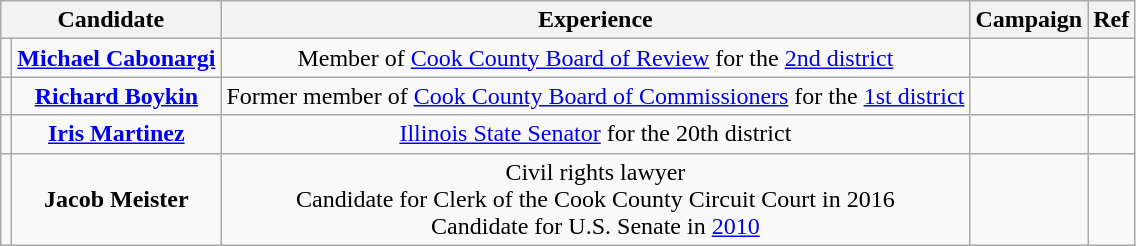<table class="wikitable" style="text-align:center">
<tr>
<th colspan=2>Candidate</th>
<th>Experience</th>
<th>Campaign</th>
<th>Ref</th>
</tr>
<tr>
<td></td>
<td><strong><a href='#'>Michael Cabonargi</a></strong></td>
<td>Member of <a href='#'>Cook County Board of Review</a> for the <a href='#'>2nd district</a></td>
<td></td>
<td></td>
</tr>
<tr>
<td></td>
<td><strong><a href='#'>Richard Boykin</a></strong></td>
<td>Former member of <a href='#'>Cook County Board of Commissioners</a> for the <a href='#'>1st district</a></td>
<td></td>
<td></td>
</tr>
<tr>
<td></td>
<td><strong><a href='#'>Iris Martinez</a></strong></td>
<td><a href='#'>Illinois State Senator</a> for the 20th district</td>
<td></td>
<td></td>
</tr>
<tr>
<td></td>
<td><strong>Jacob Meister</strong></td>
<td>Civil rights lawyer<br>Candidate for Clerk of the Cook County Circuit Court in 2016<br>Candidate for U.S. Senate in <a href='#'>2010</a></td>
<td> </td>
<td></td>
</tr>
</table>
